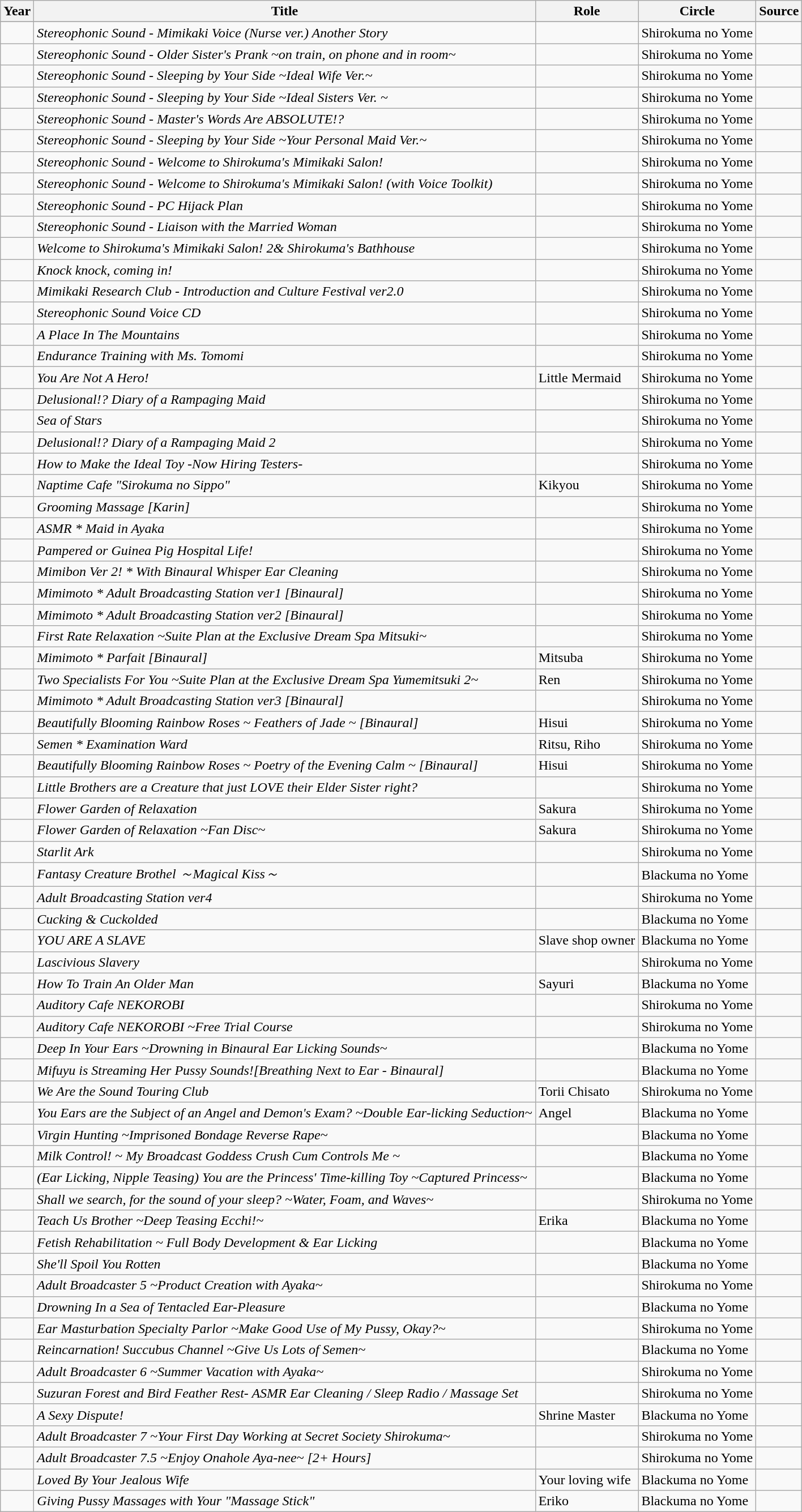<table class="wikitable mw-collapsible mw-collapsed wikitable sortable">
<tr>
<th>Year</th>
<th style="height:10px">Title</th>
<th style="white-space:nowrap">Role<strong><em></em></strong></th>
<th style="text-align:center">Circle</th>
<th>Source</th>
</tr>
<tr>
</tr>
<tr style="height:10px">
<td></td>
<td style="white-space:nowrap"><em>Stereophonic Sound - Mimikaki Voice (Nurse ver.) Another Story</em></td>
<td></td>
<td style="white-space:nowrap">Shirokuma no Yome</td>
<td></td>
</tr>
<tr style="height:10px">
<td></td>
<td style="white-space:nowrap"><em>Stereophonic Sound - Older Sister's Prank ~on train, on phone and in room~</em></td>
<td></td>
<td>Shirokuma no Yome</td>
<td></td>
</tr>
<tr style="height:10px">
<td></td>
<td style="white-space:nowrap"><em>Stereophonic Sound - Sleeping by Your Side ~Ideal Wife Ver.~</em></td>
<td></td>
<td>Shirokuma no Yome</td>
<td></td>
</tr>
<tr style="height:10px">
<td></td>
<td style="white-space:nowrap"><em>Stereophonic Sound - Sleeping by Your Side ~Ideal Sisters Ver. ~</em></td>
<td></td>
<td>Shirokuma no Yome</td>
<td></td>
</tr>
<tr style="height:10px">
<td></td>
<td style="white-space:nowrap"><em>Stereophonic Sound - Master's Words Are ABSOLUTE!?</em></td>
<td></td>
<td>Shirokuma no Yome</td>
<td></td>
</tr>
<tr style="height:10px">
<td></td>
<td style="white-space:nowrap"><em>Stereophonic Sound - Sleeping by Your Side ~Your Personal Maid Ver.~</em></td>
<td></td>
<td>Shirokuma no Yome</td>
<td></td>
</tr>
<tr style="height:10px">
<td></td>
<td style="white-space:nowrap"><em>Stereophonic Sound - Welcome to Shirokuma's Mimikaki Salon!</em></td>
<td></td>
<td>Shirokuma no Yome</td>
<td></td>
</tr>
<tr style="height:10px">
<td></td>
<td style="white-space:nowrap"><em>Stereophonic Sound - Welcome to Shirokuma's Mimikaki Salon! (with Voice Toolkit)</em></td>
<td></td>
<td>Shirokuma no Yome</td>
<td></td>
</tr>
<tr style="height:10px">
<td></td>
<td style="white-space:nowrap"><em>Stereophonic Sound - PC Hijack Plan</em></td>
<td></td>
<td>Shirokuma no Yome</td>
<td></td>
</tr>
<tr style="height:10px">
<td></td>
<td style="white-space:nowrap"><em>Stereophonic Sound - Liaison with the Married Woman</em></td>
<td></td>
<td>Shirokuma no Yome</td>
<td></td>
</tr>
<tr style="height:10px">
<td></td>
<td style="white-space:nowrap"><em>Welcome to Shirokuma's Mimikaki Salon! 2& Shirokuma's Bathhouse</em></td>
<td></td>
<td>Shirokuma no Yome</td>
<td></td>
</tr>
<tr style="height:10px">
<td></td>
<td style="white-space:nowrap"><em>Knock knock, coming in!</em></td>
<td></td>
<td>Shirokuma no Yome</td>
<td></td>
</tr>
<tr style="height:10px">
<td></td>
<td style="white-space:nowrap"><em>Mimikaki Research Club - Introduction and Culture Festival ver2.0</em></td>
<td></td>
<td>Shirokuma no Yome</td>
<td></td>
</tr>
<tr style="height:10px">
<td></td>
<td style="white-space:nowrap"><em>Stereophonic Sound Voice CD</em></td>
<td></td>
<td>Shirokuma no Yome</td>
<td></td>
</tr>
<tr style="height:10px">
<td></td>
<td style="white-space:nowrap"><em>A Place In The Mountains</em></td>
<td></td>
<td>Shirokuma no Yome</td>
<td></td>
</tr>
<tr style="height:10px">
<td></td>
<td style="white-space:nowrap"><em>Endurance Training with Ms. Tomomi</em></td>
<td></td>
<td>Shirokuma no Yome</td>
<td></td>
</tr>
<tr style="height:10px">
<td></td>
<td style="white-space:nowrap"><em>You Are Not A Hero!</em></td>
<td style="white-space:nowrap">Little Mermaid</td>
<td>Shirokuma no Yome</td>
<td></td>
</tr>
<tr style="height:10px">
<td></td>
<td style="white-space:nowrap"><em>Delusional!? Diary of a Rampaging Maid</em></td>
<td></td>
<td>Shirokuma no Yome</td>
<td></td>
</tr>
<tr style="height:10px">
<td></td>
<td style="white-space:nowrap"><em>Sea of Stars</em></td>
<td></td>
<td>Shirokuma no Yome</td>
<td></td>
</tr>
<tr style="height:10px">
<td></td>
<td style="white-space:nowrap"><em>Delusional!? Diary of a Rampaging Maid 2</em></td>
<td></td>
<td>Shirokuma no Yome</td>
<td></td>
</tr>
<tr style="height:10px">
<td></td>
<td style="white-space:nowrap"><em>How to Make the Ideal Toy -Now Hiring Testers-</em></td>
<td></td>
<td>Shirokuma no Yome</td>
<td></td>
</tr>
<tr style="height:10px">
<td></td>
<td style="white-space:nowrap"><em>Naptime Cafe "Sirokuma no Sippo"</em></td>
<td>Kikyou</td>
<td>Shirokuma no Yome</td>
<td></td>
</tr>
<tr style="height:10px">
<td></td>
<td style="white-space:nowrap"><em>Grooming Massage [Karin]</em></td>
<td></td>
<td>Shirokuma no Yome</td>
<td></td>
</tr>
<tr style="height:10px">
<td></td>
<td style="white-space:nowrap"><em>ASMR * Maid in Ayaka</em></td>
<td></td>
<td>Shirokuma no Yome</td>
<td></td>
</tr>
<tr style="height:10px">
<td></td>
<td style="white-space:nowrap"><em>Pampered or Guinea Pig Hospital Life!</em></td>
<td></td>
<td>Shirokuma no Yome</td>
<td></td>
</tr>
<tr style="height:10px">
<td></td>
<td style="white-space:nowrap"><em>Mimibon Ver 2! * With Binaural Whisper Ear Cleaning</em></td>
<td></td>
<td>Shirokuma no Yome</td>
<td></td>
</tr>
<tr style="height:10px">
<td></td>
<td style="white-space:nowrap"><em>Mimimoto * Adult Broadcasting Station ver1 [Binaural]</em></td>
<td></td>
<td>Shirokuma no Yome</td>
<td></td>
</tr>
<tr style="height:10px">
<td></td>
<td><em>Mimimoto * Adult Broadcasting Station ver2 [Binaural]</em></td>
<td></td>
<td>Shirokuma no Yome</td>
<td></td>
</tr>
<tr style="height:10px">
<td></td>
<td style="white-space:nowrap"><em>First Rate Relaxation ~Suite Plan at the Exclusive Dream Spa Mitsuki~</em></td>
<td></td>
<td>Shirokuma no Yome</td>
<td></td>
</tr>
<tr style="height:10px">
<td></td>
<td><em>Mimimoto * Parfait [Binaural]</em></td>
<td style="white-space:nowrap">Mitsuba</td>
<td>Shirokuma no Yome</td>
<td></td>
</tr>
<tr style="height:10px">
<td></td>
<td style="white-space:nowrap"><em>Two Specialists For You ~Suite Plan at the Exclusive Dream Spa Yumemitsuki 2~</em></td>
<td>Ren</td>
<td>Shirokuma no Yome</td>
<td></td>
</tr>
<tr style="height:10px">
<td></td>
<td><em>Mimimoto * Adult Broadcasting Station ver3 [Binaural]</em></td>
<td></td>
<td>Shirokuma no Yome</td>
<td></td>
</tr>
<tr style="height:10px">
<td></td>
<td><em>Beautifully Blooming Rainbow Roses ~ Feathers of Jade ~ [Binaural]</em></td>
<td>Hisui</td>
<td>Shirokuma no Yome</td>
<td></td>
</tr>
<tr style="height:10px">
<td></td>
<td><em>Semen * Examination Ward</em></td>
<td>Ritsu, Riho</td>
<td>Shirokuma no Yome</td>
<td></td>
</tr>
<tr style="height:10px">
<td></td>
<td><em>Beautifully Blooming Rainbow Roses ~ Poetry of the Evening Calm ~ [Binaural]</em></td>
<td>Hisui</td>
<td>Shirokuma no Yome</td>
<td></td>
</tr>
<tr style="height:10px">
<td></td>
<td><em>Little Brothers are a Creature that just LOVE their Elder Sister right?</em></td>
<td></td>
<td>Shirokuma no Yome</td>
<td></td>
</tr>
<tr style="height:10px">
<td></td>
<td><em>Flower Garden of Relaxation</em></td>
<td>Sakura</td>
<td>Shirokuma no Yome</td>
<td></td>
</tr>
<tr style="height:10px">
<td></td>
<td><em>Flower Garden of Relaxation ~Fan Disc~</em></td>
<td>Sakura</td>
<td>Shirokuma no Yome</td>
<td></td>
</tr>
<tr style="height:10px">
<td></td>
<td><em>Starlit Ark</em></td>
<td></td>
<td>Shirokuma no Yome</td>
<td></td>
</tr>
<tr style="height:10px">
<td></td>
<td><em>Fantasy Creature Brothel ～Magical Kiss～</em></td>
<td></td>
<td>Blackuma no Yome</td>
<td></td>
</tr>
<tr style="height:10px">
<td></td>
<td><em>Adult Broadcasting Station ver4</em></td>
<td></td>
<td>Shirokuma no Yome</td>
<td></td>
</tr>
<tr style="height:10px">
<td></td>
<td><em>Cucking & Cuckolded</em></td>
<td></td>
<td>Blackuma no Yome</td>
<td></td>
</tr>
<tr style="height:10px">
<td></td>
<td><em>YOU ARE A SLAVE</em></td>
<td style="white-space:nowrap">Slave shop owner</td>
<td style="white-space:nowrap">Blackuma no Yome</td>
<td></td>
</tr>
<tr style="height:10px">
<td></td>
<td><em>Lascivious Slavery</em></td>
<td></td>
<td style="white-space:nowrap">Shirokuma no Yome</td>
<td></td>
</tr>
<tr style="height:10px">
<td></td>
<td><em>How To Train An Older Man</em></td>
<td style="white-space:nowrap">Sayuri</td>
<td style="white-space:nowrap">Blackuma no Yome</td>
<td></td>
</tr>
<tr style="height:10px">
<td></td>
<td><em>Auditory Cafe NEKOROBI</em></td>
<td></td>
<td style="white-space:nowrap">Shirokuma no Yome</td>
<td></td>
</tr>
<tr style="height:10px">
<td></td>
<td><em>Auditory Cafe NEKOROBI ~Free Trial Course</em></td>
<td></td>
<td style="white-space:nowrap">Shirokuma no Yome</td>
<td></td>
</tr>
<tr style="height:10px">
<td></td>
<td><em>Deep In Your Ears ~Drowning in Binaural Ear Licking Sounds~ </em></td>
<td style="white-space:nowrap"></td>
<td style="white-space:nowrap">Blackuma no Yome</td>
<td></td>
</tr>
<tr style="height:10px">
<td></td>
<td><em>Mifuyu is Streaming Her Pussy Sounds![Breathing Next to Ear - Binaural] </em></td>
<td style="white-space:nowrap"></td>
<td style="white-space:nowrap">Blackuma no Yome</td>
<td></td>
</tr>
<tr style="height:10px">
<td></td>
<td><em>We Are the Sound Touring Club</em></td>
<td style="white-space:nowrap">Torii Chisato</td>
<td style="white-space:nowrap">Shirokuma no Yome</td>
<td></td>
</tr>
<tr style="height:10px">
<td></td>
<td><em>You Ears are the Subject of an Angel and Demon's Exam? ~Double Ear-licking Seduction~</em></td>
<td style="white-space:nowrap">Angel</td>
<td style="white-space:nowrap">Blackuma no Yome</td>
<td></td>
</tr>
<tr style="height:10px">
<td></td>
<td><em>Virgin Hunting ~Imprisoned Bondage Reverse Rape~</em></td>
<td style="white-space:nowrap"></td>
<td style="white-space:nowrap">Blackuma no Yome</td>
<td></td>
</tr>
<tr style="height:10px">
<td></td>
<td><em>Milk Control! ~ My Broadcast Goddess Crush Cum Controls Me ~</em></td>
<td style="white-space:nowrap"></td>
<td style="white-space:nowrap">Blackuma no Yome</td>
<td></td>
</tr>
<tr style="height:10px">
<td></td>
<td><em>(Ear Licking, Nipple Teasing) You are the Princess' Time-killing Toy ~Captured Princess~</em></td>
<td style="white-space:nowrap"></td>
<td style="white-space:nowrap">Blackuma no Yome</td>
<td></td>
</tr>
<tr style="height:10px">
<td></td>
<td><em>Shall we search, for the sound of your sleep? ~Water, Foam, and Waves~</em></td>
<td style="white-space:nowrap"></td>
<td style="white-space:nowrap">Shirokuma no Yome</td>
<td></td>
</tr>
<tr style="height:10px">
<td></td>
<td><em>Teach Us Brother ~Deep Teasing Ecchi!~</em></td>
<td style="white-space:nowrap">Erika</td>
<td style="white-space:nowrap">Blackuma no Yome</td>
<td></td>
</tr>
<tr style="height:10px">
<td></td>
<td><em>Fetish Rehabilitation ~ Full Body Development & Ear Licking</em></td>
<td style="white-space:nowrap"></td>
<td style="white-space:nowrap">Blackuma no Yome</td>
<td></td>
</tr>
<tr style="height:10px">
<td></td>
<td><em>She'll Spoil You Rotten</em></td>
<td style="white-space:nowrap"></td>
<td style="white-space:nowrap">Blackuma no Yome</td>
<td></td>
</tr>
<tr style="height:10px">
<td></td>
<td><em>Adult Broadcaster 5 ~Product Creation with Ayaka~</em></td>
<td style="white-space:nowrap"></td>
<td style="white-space:nowrap">Shirokuma no Yome</td>
<td></td>
</tr>
<tr style="height:10px">
<td></td>
<td><em>Drowning In a Sea of Tentacled Ear-Pleasure</em></td>
<td style="white-space:nowrap"></td>
<td style="white-space:nowrap">Blackuma no Yome</td>
<td></td>
</tr>
<tr style="height:10px">
<td></td>
<td><em>Ear Masturbation Specialty Parlor ~Make Good Use of My Pussy, Okay?~</em></td>
<td style="white-space:nowrap"></td>
<td style="white-space:nowrap">Shirokuma no Yome</td>
<td></td>
</tr>
<tr style="height:10px">
<td></td>
<td><em>Reincarnation! Succubus Channel ~Give Us Lots of Semen~</em></td>
<td style="white-space:nowrap"></td>
<td style="white-space:nowrap">Blackuma no Yome</td>
<td></td>
</tr>
<tr style="height:10px">
<td></td>
<td><em>Adult Broadcaster 6 ~Summer Vacation with Ayaka~</em></td>
<td style="white-space:nowrap"></td>
<td style="white-space:nowrap">Shirokuma no Yome</td>
<td></td>
</tr>
<tr style="height:10px">
<td></td>
<td><em>Suzuran Forest and Bird Feather Rest- ASMR Ear Cleaning / Sleep Radio / Massage Set</em></td>
<td style="white-space:nowrap"></td>
<td style="white-space:nowrap">Shirokuma no Yome</td>
<td></td>
</tr>
<tr style="height:10px">
<td></td>
<td><em>A Sexy Dispute!</em></td>
<td style="white-space:nowrap">Shrine Master</td>
<td style="white-space:nowrap">Blackuma no Yome</td>
<td></td>
</tr>
<tr style="height:10px">
<td></td>
<td><em>Adult Broadcaster 7 ~Your First Day Working at Secret Society Shirokuma~</em></td>
<td style="white-space:nowrap"></td>
<td style="white-space:nowrap">Shirokuma no Yome</td>
<td></td>
</tr>
<tr style="height:10px">
<td></td>
<td><em>Adult Broadcaster 7.5 ~Enjoy Onahole Aya-nee~ [2+ Hours]</em></td>
<td style="white-space:nowrap"></td>
<td style="white-space:nowrap">Shirokuma no Yome</td>
<td></td>
</tr>
<tr style="height:10px">
<td></td>
<td><em>Loved By Your Jealous Wife</em></td>
<td style="white-space:nowrap">Your loving wife</td>
<td style="white-space:nowrap">Blackuma no Yome</td>
<td></td>
</tr>
<tr style="height:10px">
<td></td>
<td><em>Giving Pussy Massages with Your "Massage Stick"</em></td>
<td style="white-space:nowrap">Eriko</td>
<td style="white-space:nowrap">Blackuma no Yome</td>
<td></td>
</tr>
</table>
